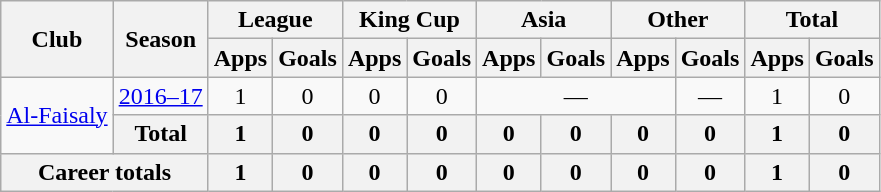<table class="wikitable" style="text-align: center">
<tr>
<th rowspan=2>Club</th>
<th rowspan=2>Season</th>
<th colspan=2>League</th>
<th colspan=2>King Cup</th>
<th colspan=2>Asia</th>
<th colspan=2>Other</th>
<th colspan=2>Total</th>
</tr>
<tr>
<th>Apps</th>
<th>Goals</th>
<th>Apps</th>
<th>Goals</th>
<th>Apps</th>
<th>Goals</th>
<th>Apps</th>
<th>Goals</th>
<th>Apps</th>
<th>Goals</th>
</tr>
<tr>
<td rowspan=2><a href='#'>Al-Faisaly</a></td>
<td><a href='#'>2016–17</a></td>
<td>1</td>
<td>0</td>
<td>0</td>
<td>0</td>
<td colspan=3>—</td>
<td colspan=0>—</td>
<td>1</td>
<td>0</td>
</tr>
<tr>
<th>Total</th>
<th>1</th>
<th>0</th>
<th>0</th>
<th>0</th>
<th>0</th>
<th>0</th>
<th>0</th>
<th>0</th>
<th>1</th>
<th>0</th>
</tr>
<tr>
<th colspan=2>Career totals</th>
<th>1</th>
<th>0</th>
<th>0</th>
<th>0</th>
<th>0</th>
<th>0</th>
<th>0</th>
<th>0</th>
<th>1</th>
<th>0</th>
</tr>
</table>
